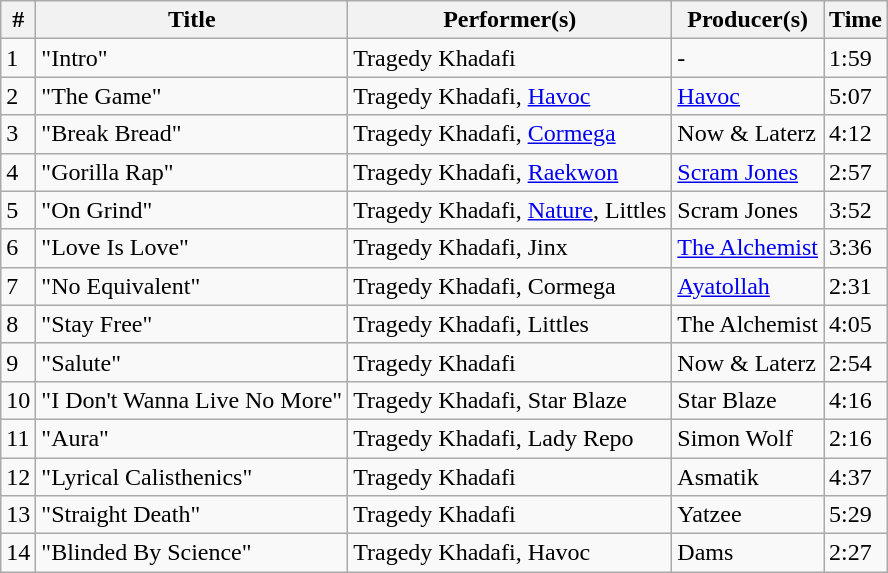<table class="wikitable">
<tr>
<th>#</th>
<th>Title</th>
<th>Performer(s)</th>
<th>Producer(s)</th>
<th>Time</th>
</tr>
<tr>
<td>1</td>
<td>"Intro"</td>
<td>Tragedy Khadafi</td>
<td>-</td>
<td>1:59</td>
</tr>
<tr>
<td>2</td>
<td>"The Game"</td>
<td>Tragedy Khadafi, <a href='#'>Havoc</a></td>
<td><a href='#'>Havoc</a></td>
<td>5:07</td>
</tr>
<tr>
<td>3</td>
<td>"Break Bread"</td>
<td>Tragedy Khadafi, <a href='#'>Cormega</a></td>
<td>Now & Laterz</td>
<td>4:12</td>
</tr>
<tr>
<td>4</td>
<td>"Gorilla Rap"</td>
<td>Tragedy Khadafi, <a href='#'>Raekwon</a></td>
<td><a href='#'>Scram Jones</a></td>
<td>2:57</td>
</tr>
<tr>
<td>5</td>
<td>"On Grind"</td>
<td>Tragedy Khadafi, <a href='#'>Nature</a>, Littles</td>
<td>Scram Jones</td>
<td>3:52</td>
</tr>
<tr>
<td>6</td>
<td>"Love Is Love"</td>
<td>Tragedy Khadafi, Jinx</td>
<td><a href='#'>The Alchemist</a></td>
<td>3:36</td>
</tr>
<tr>
<td>7</td>
<td>"No Equivalent"</td>
<td>Tragedy Khadafi, Cormega</td>
<td><a href='#'>Ayatollah</a></td>
<td>2:31</td>
</tr>
<tr>
<td>8</td>
<td>"Stay Free"</td>
<td>Tragedy Khadafi, Littles</td>
<td>The Alchemist</td>
<td>4:05</td>
</tr>
<tr>
<td>9</td>
<td>"Salute"</td>
<td>Tragedy Khadafi</td>
<td>Now & Laterz</td>
<td>2:54</td>
</tr>
<tr>
<td>10</td>
<td>"I Don't Wanna Live No More"</td>
<td>Tragedy Khadafi, Star Blaze</td>
<td>Star Blaze</td>
<td>4:16</td>
</tr>
<tr>
<td>11</td>
<td>"Aura"</td>
<td>Tragedy Khadafi, Lady Repo</td>
<td>Simon Wolf</td>
<td>2:16</td>
</tr>
<tr>
<td>12</td>
<td>"Lyrical Calisthenics"</td>
<td>Tragedy Khadafi</td>
<td>Asmatik</td>
<td>4:37</td>
</tr>
<tr>
<td>13</td>
<td>"Straight Death"</td>
<td>Tragedy Khadafi</td>
<td>Yatzee</td>
<td>5:29</td>
</tr>
<tr>
<td>14</td>
<td>"Blinded By Science"</td>
<td>Tragedy Khadafi, Havoc</td>
<td>Dams</td>
<td>2:27</td>
</tr>
</table>
